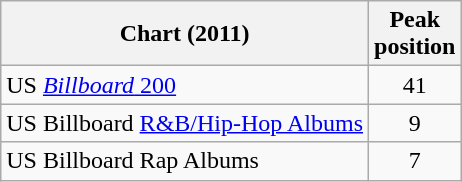<table class="wikitable plainrowheaders">
<tr>
<th>Chart (2011)</th>
<th>Peak<br>position</th>
</tr>
<tr>
<td>US <a href='#'><em>Billboard</em> 200</a></td>
<td style="text-align:center;">41</td>
</tr>
<tr>
<td>US Billboard <a href='#'>R&B/Hip-Hop Albums</a></td>
<td style="text-align:center;">9</td>
</tr>
<tr>
<td>US Billboard Rap Albums</td>
<td style="text-align:center;">7</td>
</tr>
</table>
